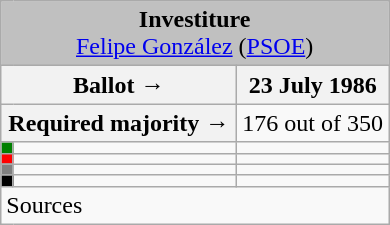<table class="wikitable" style="text-align:center;">
<tr>
<td colspan="3" align="center" bgcolor="#C0C0C0"><strong>Investiture</strong><br><a href='#'>Felipe González</a> (<a href='#'>PSOE</a>)</td>
</tr>
<tr>
<th colspan="2" width="150px">Ballot →</th>
<th>23 July 1986</th>
</tr>
<tr>
<th colspan="2">Required majority →</th>
<td>176 out of 350 </td>
</tr>
<tr>
<th width="1px" style="background:green;"></th>
<td align="left"></td>
<td></td>
</tr>
<tr>
<th style="color:inherit;background:red;"></th>
<td align="left"></td>
<td></td>
</tr>
<tr>
<th style="color:inherit;background:gray;"></th>
<td align="left"></td>
<td></td>
</tr>
<tr>
<th style="color:inherit;background:black;"></th>
<td align="left"></td>
<td></td>
</tr>
<tr>
<td align="left" colspan="3">Sources</td>
</tr>
</table>
